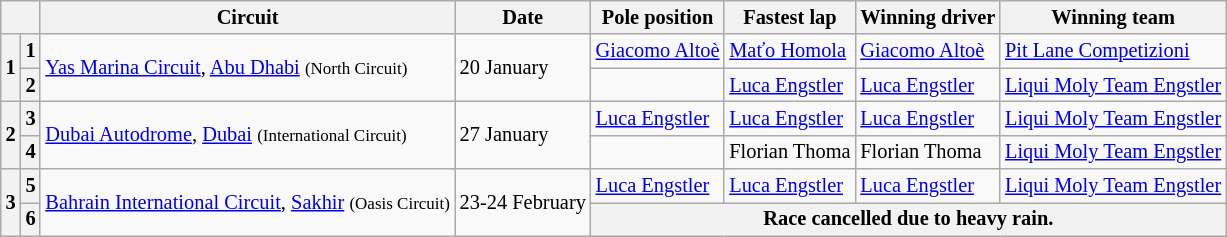<table class="wikitable" style="font-size: 85%;">
<tr>
<th colspan=2></th>
<th>Circuit</th>
<th>Date</th>
<th>Pole position</th>
<th>Fastest lap</th>
<th>Winning driver</th>
<th>Winning team</th>
</tr>
<tr>
<th rowspan=2>1</th>
<th>1</th>
<td rowspan=2> <a href='#'>Yas Marina Circuit</a>, <a href='#'>Abu Dhabi</a> <small>(North Circuit)</small></td>
<td rowspan=2>20 January</td>
<td> <a href='#'>Giacomo Altoè</a></td>
<td> <a href='#'>Maťo Homola</a></td>
<td> <a href='#'>Giacomo Altoè</a></td>
<td> <a href='#'>Pit Lane Competizioni</a></td>
</tr>
<tr>
<th>2</th>
<td></td>
<td> <a href='#'>Luca Engstler</a></td>
<td> <a href='#'>Luca Engstler</a></td>
<td> <a href='#'>Liqui Moly Team Engstler</a></td>
</tr>
<tr>
<th rowspan=2>2</th>
<th>3</th>
<td rowspan=2> <a href='#'>Dubai Autodrome</a>, <a href='#'>Dubai</a> <small>(International Circuit)</small></td>
<td rowspan=2>27 January</td>
<td> <a href='#'>Luca Engstler</a></td>
<td> <a href='#'>Luca Engstler</a></td>
<td> <a href='#'>Luca Engstler</a></td>
<td> <a href='#'>Liqui Moly Team Engstler</a></td>
</tr>
<tr>
<th>4</th>
<td></td>
<td> Florian Thoma</td>
<td> Florian Thoma</td>
<td> <a href='#'>Liqui Moly Team Engstler</a></td>
</tr>
<tr>
<th rowspan=2>3</th>
<th>5</th>
<td rowspan=2> <a href='#'>Bahrain International Circuit</a>, <a href='#'>Sakhir</a> <small>(Oasis Circuit)</small></td>
<td rowspan=2>23-24 February</td>
<td> <a href='#'>Luca Engstler</a></td>
<td> <a href='#'>Luca Engstler</a></td>
<td> <a href='#'>Luca Engstler</a></td>
<td> <a href='#'>Liqui Moly Team Engstler</a></td>
</tr>
<tr>
<th>6</th>
<th colspan=4>Race cancelled due to heavy rain.</th>
</tr>
</table>
